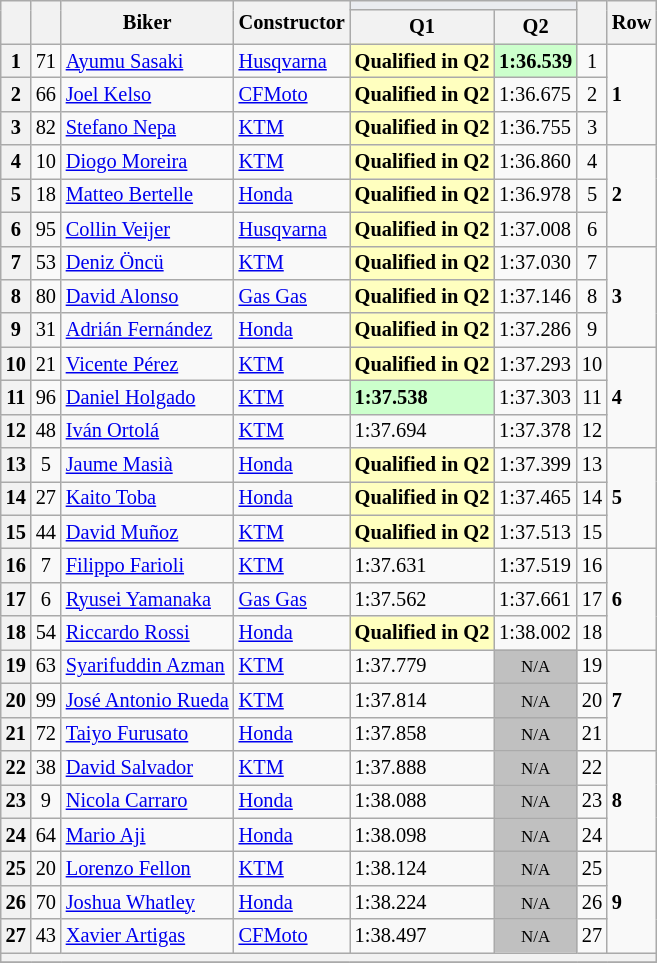<table class="wikitable sortable" style="font-size: 85%;">
<tr>
<th rowspan="2"></th>
<th rowspan="2"></th>
<th rowspan="2">Biker</th>
<th rowspan="2">Constructor</th>
<th colspan="2" style="background:#eaecf0; text-align:center;"></th>
<th rowspan="2"></th>
<th rowspan="2">Row</th>
</tr>
<tr>
<th scope="col">Q1</th>
<th scope="col">Q2</th>
</tr>
<tr>
<th scope="row">1</th>
<td align="center">71</td>
<td> <a href='#'>Ayumu Sasaki</a></td>
<td><a href='#'>Husqvarna</a></td>
<td style="background:#ffffbf;"><strong>Qualified in Q2</strong></td>
<td style="background:#ccffcc;"><strong>1:36.539</strong></td>
<td align="center">1</td>
<td rowspan="3"><strong>1</strong></td>
</tr>
<tr>
<th scope="row">2</th>
<td align="center">66</td>
<td> <a href='#'>Joel Kelso</a></td>
<td><a href='#'>CFMoto</a></td>
<td style="background:#ffffbf;"><strong>Qualified in Q2</strong></td>
<td>1:36.675</td>
<td align="center">2</td>
</tr>
<tr>
<th scope="row">3</th>
<td align="center">82</td>
<td> <a href='#'>Stefano Nepa</a></td>
<td><a href='#'>KTM</a></td>
<td style="background:#ffffbf;"><strong>Qualified in Q2</strong></td>
<td>1:36.755</td>
<td align="center">3</td>
</tr>
<tr>
<th scope="row">4</th>
<td align="center">10</td>
<td> <a href='#'>Diogo Moreira</a></td>
<td><a href='#'>KTM</a></td>
<td style="background:#ffffbf;"><strong>Qualified in Q2</strong></td>
<td>1:36.860</td>
<td align="center">4</td>
<td rowspan="3"><strong>2</strong></td>
</tr>
<tr>
<th scope="row">5</th>
<td align="center">18</td>
<td> <a href='#'>Matteo Bertelle</a></td>
<td><a href='#'>Honda</a></td>
<td style="background:#ffffbf;"><strong>Qualified in Q2</strong></td>
<td>1:36.978</td>
<td align="center">5</td>
</tr>
<tr>
<th scope="row">6</th>
<td align="center">95</td>
<td> <a href='#'>Collin Veijer</a></td>
<td><a href='#'>Husqvarna</a></td>
<td style="background:#ffffbf;"><strong>Qualified in Q2</strong></td>
<td>1:37.008</td>
<td align="center">6</td>
</tr>
<tr>
<th scope="row">7</th>
<td align="center">53</td>
<td> <a href='#'>Deniz Öncü</a></td>
<td><a href='#'>KTM</a></td>
<td style="background:#ffffbf;"><strong>Qualified in Q2</strong></td>
<td>1:37.030</td>
<td align="center">7</td>
<td rowspan="3"><strong>3</strong></td>
</tr>
<tr>
<th scope="row">8</th>
<td align="center">80</td>
<td> <a href='#'>David Alonso</a></td>
<td><a href='#'>Gas Gas</a></td>
<td style="background:#ffffbf;"><strong>Qualified in Q2</strong></td>
<td>1:37.146</td>
<td align="center">8</td>
</tr>
<tr>
<th scope="row">9</th>
<td align="center">31</td>
<td> <a href='#'>Adrián Fernández</a></td>
<td><a href='#'>Honda</a></td>
<td style="background:#ffffbf;"><strong>Qualified in Q2</strong></td>
<td>1:37.286</td>
<td align="center">9</td>
</tr>
<tr>
<th scope="row">10</th>
<td align="center">21</td>
<td> <a href='#'>Vicente Pérez</a></td>
<td><a href='#'>KTM</a></td>
<td style="background:#ffffbf;"><strong>Qualified in Q2</strong></td>
<td>1:37.293</td>
<td align="center">10</td>
<td rowspan="3"><strong>4</strong></td>
</tr>
<tr>
<th scope="row">11</th>
<td align="center">96</td>
<td> <a href='#'>Daniel Holgado</a></td>
<td><a href='#'>KTM</a></td>
<td style="background:#ccffcc;"><strong>1:37.538</strong></td>
<td>1:37.303</td>
<td align="center">11</td>
</tr>
<tr>
<th scope="row">12</th>
<td align="center">48</td>
<td> <a href='#'>Iván Ortolá</a></td>
<td><a href='#'>KTM</a></td>
<td>1:37.694</td>
<td>1:37.378</td>
<td align="center">12</td>
</tr>
<tr>
<th scope="row">13</th>
<td align="center">5</td>
<td> <a href='#'>Jaume Masià</a></td>
<td><a href='#'>Honda</a></td>
<td style="background:#ffffbf;"><strong>Qualified in Q2</strong></td>
<td>1:37.399</td>
<td align="center">13</td>
<td rowspan="3"><strong>5</strong></td>
</tr>
<tr>
<th scope="row">14</th>
<td align="center">27</td>
<td> <a href='#'>Kaito Toba</a></td>
<td><a href='#'>Honda</a></td>
<td style="background:#ffffbf;"><strong>Qualified in Q2</strong></td>
<td>1:37.465</td>
<td align="center">14</td>
</tr>
<tr>
<th scope="row">15</th>
<td align="center">44</td>
<td> <a href='#'>David Muñoz</a></td>
<td><a href='#'>KTM</a></td>
<td style="background:#ffffbf;"><strong>Qualified in Q2</strong></td>
<td>1:37.513</td>
<td align="center">15</td>
</tr>
<tr>
<th scope="row">16</th>
<td align="center">7</td>
<td> <a href='#'>Filippo Farioli</a></td>
<td><a href='#'>KTM</a></td>
<td>1:37.631</td>
<td>1:37.519</td>
<td align="center">16</td>
<td rowspan="3"><strong>6</strong></td>
</tr>
<tr>
<th scope="row">17</th>
<td align="center">6</td>
<td> <a href='#'>Ryusei Yamanaka</a></td>
<td><a href='#'>Gas Gas</a></td>
<td>1:37.562</td>
<td>1:37.661</td>
<td align="center">17</td>
</tr>
<tr>
<th scope="row">18</th>
<td align="center">54</td>
<td> <a href='#'>Riccardo Rossi</a></td>
<td><a href='#'>Honda</a></td>
<td style="background:#ffffbf;"><strong>Qualified in Q2</strong></td>
<td>1:38.002</td>
<td align="center">18</td>
</tr>
<tr>
<th scope="row">19</th>
<td align="center">63</td>
<td> <a href='#'>Syarifuddin Azman</a></td>
<td><a href='#'>KTM</a></td>
<td>1:37.779</td>
<td style="background: silver" align="center" data-sort-value="19"><small>N/A</small></td>
<td align="center">19</td>
<td rowspan="3"><strong>7</strong></td>
</tr>
<tr>
<th scope="row">20</th>
<td align="center">99</td>
<td> <a href='#'>José Antonio Rueda</a></td>
<td><a href='#'>KTM</a></td>
<td>1:37.814</td>
<td style="background: silver" align="center" data-sort-value="20"><small>N/A</small></td>
<td align="center">20</td>
</tr>
<tr>
<th scope="row">21</th>
<td align="center">72</td>
<td> <a href='#'>Taiyo Furusato</a></td>
<td><a href='#'>Honda</a></td>
<td>1:37.858</td>
<td style="background: silver" align="center" data-sort-value="21"><small>N/A</small></td>
<td align="center">21</td>
</tr>
<tr>
<th scope="row">22</th>
<td align="center">38</td>
<td> <a href='#'>David Salvador</a></td>
<td><a href='#'>KTM</a></td>
<td>1:37.888</td>
<td style="background: silver" align="center" data-sort-value="22"><small>N/A</small></td>
<td align="center">22</td>
<td rowspan="3"><strong>8</strong></td>
</tr>
<tr>
<th scope="row">23</th>
<td align="center">9</td>
<td> <a href='#'>Nicola Carraro</a></td>
<td><a href='#'>Honda</a></td>
<td>1:38.088</td>
<td style="background: silver" align="center" data-sort-value="23"><small>N/A</small></td>
<td align="center">23</td>
</tr>
<tr>
<th scope="row">24</th>
<td align="center">64</td>
<td> <a href='#'>Mario Aji</a></td>
<td><a href='#'>Honda</a></td>
<td>1:38.098</td>
<td style="background: silver" align="center" data-sort-value="25"><small>N/A</small></td>
<td align="center">24</td>
</tr>
<tr>
<th scope="row">25</th>
<td align="center">20</td>
<td> <a href='#'>Lorenzo Fellon</a></td>
<td><a href='#'>KTM</a></td>
<td>1:38.124</td>
<td style="background: silver" align="center" data-sort-value="26"><small>N/A</small></td>
<td align="center">25</td>
<td rowspan="3"><strong>9</strong></td>
</tr>
<tr>
<th scope="row">26</th>
<td align="center">70</td>
<td> <a href='#'>Joshua Whatley</a></td>
<td><a href='#'>Honda</a></td>
<td>1:38.224</td>
<td style="background: silver" align="center" data-sort-value="27"><small>N/A</small></td>
<td align="center">26</td>
</tr>
<tr>
<th scope="row">27</th>
<td align="center">43</td>
<td> <a href='#'>Xavier Artigas</a></td>
<td><a href='#'>CFMoto</a></td>
<td>1:38.497</td>
<td style="background: silver" align="center" data-sort-value="28"><small>N/A</small></td>
<td align="center">27</td>
</tr>
<tr>
<th colspan="8"></th>
</tr>
<tr>
</tr>
</table>
